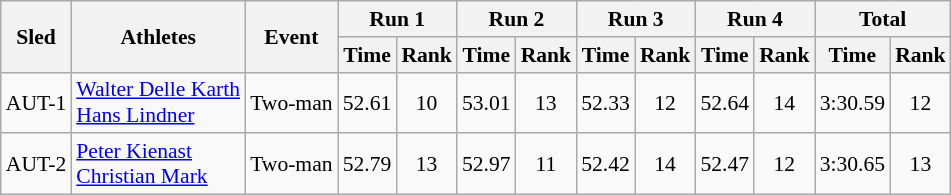<table class="wikitable" border="1" style="font-size:90%">
<tr>
<th rowspan="2">Sled</th>
<th rowspan="2">Athletes</th>
<th rowspan="2">Event</th>
<th colspan="2">Run 1</th>
<th colspan="2">Run 2</th>
<th colspan="2">Run 3</th>
<th colspan="2">Run 4</th>
<th colspan="2">Total</th>
</tr>
<tr>
<th>Time</th>
<th>Rank</th>
<th>Time</th>
<th>Rank</th>
<th>Time</th>
<th>Rank</th>
<th>Time</th>
<th>Rank</th>
<th>Time</th>
<th>Rank</th>
</tr>
<tr>
<td align="center">AUT-1</td>
<td><a href='#'>Walter Delle Karth</a><br><a href='#'>Hans Lindner</a></td>
<td>Two-man</td>
<td align="center">52.61</td>
<td align="center">10</td>
<td align="center">53.01</td>
<td align="center">13</td>
<td align="center">52.33</td>
<td align="center">12</td>
<td align="center">52.64</td>
<td align="center">14</td>
<td align="center">3:30.59</td>
<td align="center">12</td>
</tr>
<tr>
<td align="center">AUT-2</td>
<td><a href='#'>Peter Kienast</a><br><a href='#'>Christian Mark</a></td>
<td>Two-man</td>
<td align="center">52.79</td>
<td align="center">13</td>
<td align="center">52.97</td>
<td align="center">11</td>
<td align="center">52.42</td>
<td align="center">14</td>
<td align="center">52.47</td>
<td align="center">12</td>
<td align="center">3:30.65</td>
<td align="center">13</td>
</tr>
</table>
